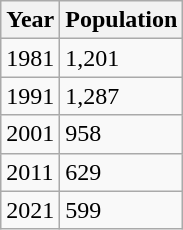<table class=wikitable>
<tr>
<th>Year</th>
<th>Population</th>
</tr>
<tr>
<td>1981</td>
<td>1,201</td>
</tr>
<tr>
<td>1991</td>
<td>1,287</td>
</tr>
<tr>
<td>2001</td>
<td>958</td>
</tr>
<tr>
<td>2011</td>
<td>629</td>
</tr>
<tr>
<td>2021</td>
<td>599</td>
</tr>
</table>
